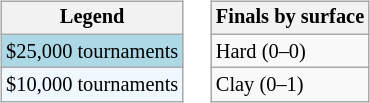<table>
<tr valign=top>
<td><br><table class=wikitable style="font-size:85%">
<tr>
<th>Legend</th>
</tr>
<tr style="background:lightblue;">
<td>$25,000 tournaments</td>
</tr>
<tr style="background:#f0f8ff;">
<td>$10,000 tournaments</td>
</tr>
</table>
</td>
<td><br><table class=wikitable style="font-size:85%">
<tr>
<th>Finals by surface</th>
</tr>
<tr>
<td>Hard (0–0)</td>
</tr>
<tr>
<td>Clay (0–1)</td>
</tr>
</table>
</td>
</tr>
</table>
